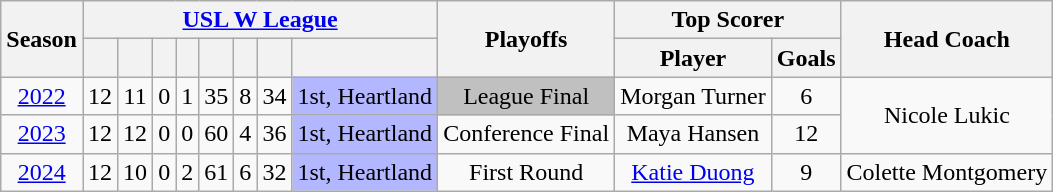<table class="wikitable" style="text-align: center">
<tr>
<th scope="col" rowspan="2">Season</th>
<th colspan=8 class="unsortable"><a href='#'>USL W League</a></th>
<th scope="col" rowspan="2" class="unsortable">Playoffs</th>
<th scope="col" colspan="2" class="unsortable">Top Scorer</th>
<th scope="col" rowspan="2" class="unsortable">Head Coach</th>
</tr>
<tr>
<th></th>
<th></th>
<th></th>
<th></th>
<th></th>
<th></th>
<th></th>
<th></th>
<th class="unsortable">Player</th>
<th class="unsortable">Goals</th>
</tr>
<tr>
<td><a href='#'>2022</a></td>
<td>12</td>
<td>11</td>
<td>0</td>
<td>1</td>
<td>35</td>
<td>8</td>
<td>34</td>
<td bgcolor=#b3b7ff>1st, Heartland</td>
<td bgcolor=silver>League Final</td>
<td> Morgan Turner</td>
<td>6</td>
<td rowspan=2> Nicole Lukic</td>
</tr>
<tr>
<td><a href='#'>2023</a></td>
<td>12</td>
<td>12</td>
<td>0</td>
<td>0</td>
<td>60</td>
<td>4</td>
<td>36</td>
<td bgcolor=#b3b7ff>1st, Heartland</td>
<td>Conference Final</td>
<td> Maya Hansen</td>
<td>12</td>
</tr>
<tr>
<td><a href='#'>2024</a></td>
<td>12</td>
<td>10</td>
<td>0</td>
<td>2</td>
<td>61</td>
<td>6</td>
<td>32</td>
<td bgcolor=#b3b7ff>1st, Heartland</td>
<td>First Round</td>
<td> <a href='#'>Katie Duong</a></td>
<td>9</td>
<td> Colette Montgomery</td>
</tr>
</table>
